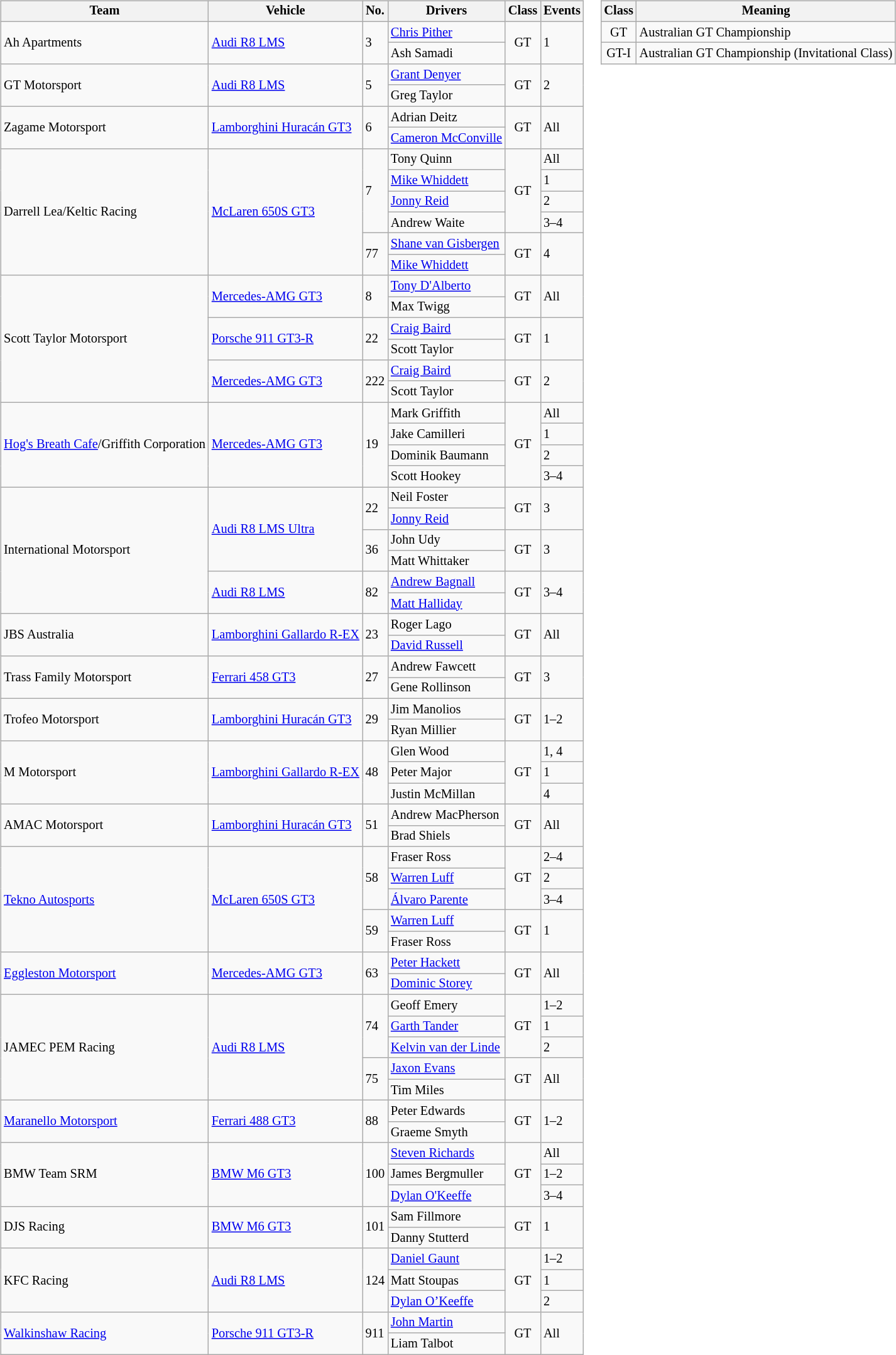<table>
<tr>
<td><br><table class="wikitable" style="font-size: 85%">
<tr>
<th>Team</th>
<th>Vehicle</th>
<th>No.</th>
<th>Drivers</th>
<th>Class</th>
<th>Events</th>
</tr>
<tr>
<td rowspan=2>Ah Apartments</td>
<td rowspan=2><a href='#'>Audi R8 LMS</a></td>
<td rowspan=2>3</td>
<td> <a href='#'>Chris Pither</a></td>
<td rowspan=2 align=center>GT</td>
<td rowspan=2>1</td>
</tr>
<tr>
<td> Ash Samadi</td>
</tr>
<tr>
<td rowspan=2>GT Motorsport</td>
<td rowspan=2><a href='#'>Audi R8 LMS</a></td>
<td rowspan=2>5</td>
<td> <a href='#'>Grant Denyer</a></td>
<td rowspan=2 align=center>GT</td>
<td rowspan=2>2</td>
</tr>
<tr>
<td> Greg Taylor</td>
</tr>
<tr>
<td rowspan=2>Zagame Motorsport</td>
<td rowspan=2><a href='#'>Lamborghini Huracán GT3</a></td>
<td rowspan=2>6</td>
<td> Adrian Deitz</td>
<td rowspan=2 align=center>GT</td>
<td rowspan=2>All</td>
</tr>
<tr>
<td> <a href='#'>Cameron McConville</a></td>
</tr>
<tr>
<td rowspan=6>Darrell Lea/Keltic Racing</td>
<td rowspan=6><a href='#'>McLaren 650S GT3</a></td>
<td rowspan=4>7</td>
<td> Tony Quinn</td>
<td rowspan=4 align=center>GT</td>
<td>All</td>
</tr>
<tr>
<td> <a href='#'>Mike Whiddett</a></td>
<td>1</td>
</tr>
<tr>
<td> <a href='#'>Jonny Reid</a></td>
<td>2</td>
</tr>
<tr>
<td> Andrew Waite</td>
<td>3–4</td>
</tr>
<tr>
<td rowspan=2>77</td>
<td> <a href='#'>Shane van Gisbergen</a></td>
<td rowspan=2 align=center>GT</td>
<td rowspan=2>4</td>
</tr>
<tr>
<td> <a href='#'>Mike Whiddett</a></td>
</tr>
<tr>
<td rowspan=6>Scott Taylor Motorsport</td>
<td rowspan=2><a href='#'>Mercedes-AMG GT3</a></td>
<td rowspan=2>8</td>
<td> <a href='#'>Tony D'Alberto</a></td>
<td rowspan=2 align=center>GT</td>
<td rowspan=2>All</td>
</tr>
<tr>
<td> Max Twigg</td>
</tr>
<tr>
<td rowspan=2><a href='#'>Porsche 911 GT3-R</a></td>
<td rowspan=2>22</td>
<td> <a href='#'>Craig Baird</a></td>
<td rowspan=2 align=center>GT</td>
<td rowspan=2>1</td>
</tr>
<tr>
<td> Scott Taylor</td>
</tr>
<tr>
<td rowspan=2><a href='#'>Mercedes-AMG GT3</a></td>
<td rowspan=2>222</td>
<td> <a href='#'>Craig Baird</a></td>
<td rowspan=2 align=center>GT</td>
<td rowspan=2>2</td>
</tr>
<tr>
<td> Scott Taylor</td>
</tr>
<tr>
<td rowspan=4><a href='#'>Hog's Breath Cafe</a>/Griffith Corporation</td>
<td rowspan=4><a href='#'>Mercedes-AMG GT3</a></td>
<td rowspan=4>19</td>
<td> Mark Griffith</td>
<td rowspan=4 align=center>GT</td>
<td>All</td>
</tr>
<tr>
<td> Jake Camilleri</td>
<td>1</td>
</tr>
<tr>
<td> Dominik Baumann</td>
<td>2</td>
</tr>
<tr>
<td> Scott Hookey</td>
<td>3–4</td>
</tr>
<tr>
<td rowspan=6>International Motorsport</td>
<td rowspan=4><a href='#'>Audi R8 LMS Ultra</a></td>
<td rowspan=2>22</td>
<td> Neil Foster</td>
<td rowspan=2 align=center>GT</td>
<td rowspan=2>3</td>
</tr>
<tr>
<td> <a href='#'>Jonny Reid</a></td>
</tr>
<tr>
<td rowspan=2>36</td>
<td> John Udy</td>
<td rowspan=2 align=center>GT</td>
<td rowspan=2>3</td>
</tr>
<tr>
<td> Matt Whittaker</td>
</tr>
<tr>
<td rowspan=2><a href='#'>Audi R8 LMS</a></td>
<td rowspan=2>82</td>
<td> <a href='#'>Andrew Bagnall</a></td>
<td rowspan=2 align=center>GT</td>
<td rowspan=2>3–4</td>
</tr>
<tr>
<td> <a href='#'>Matt Halliday</a></td>
</tr>
<tr>
<td rowspan=2>JBS Australia</td>
<td rowspan=2><a href='#'>Lamborghini Gallardo R-EX</a></td>
<td rowspan=2>23</td>
<td> Roger Lago</td>
<td rowspan=2 align=center>GT</td>
<td rowspan=2>All</td>
</tr>
<tr>
<td> <a href='#'>David Russell</a></td>
</tr>
<tr>
<td rowspan=2>Trass Family Motorsport</td>
<td rowspan=2><a href='#'>Ferrari 458 GT3</a></td>
<td rowspan=2>27</td>
<td> Andrew Fawcett</td>
<td rowspan=2 align=center>GT</td>
<td rowspan=2>3</td>
</tr>
<tr>
<td> Gene Rollinson</td>
</tr>
<tr>
<td rowspan=2>Trofeo Motorsport</td>
<td rowspan=2><a href='#'>Lamborghini Huracán GT3</a></td>
<td rowspan=2>29</td>
<td> Jim Manolios</td>
<td rowspan=2 align=center>GT</td>
<td rowspan=2>1–2</td>
</tr>
<tr>
<td> Ryan Millier</td>
</tr>
<tr>
<td rowspan=3>M Motorsport</td>
<td rowspan=3><a href='#'>Lamborghini Gallardo R-EX</a></td>
<td rowspan=3>48</td>
<td> Glen Wood</td>
<td rowspan=3 align=center>GT</td>
<td>1, 4</td>
</tr>
<tr>
<td> Peter Major</td>
<td>1</td>
</tr>
<tr>
<td> Justin McMillan</td>
<td>4</td>
</tr>
<tr>
<td rowspan=2>AMAC Motorsport</td>
<td rowspan=2><a href='#'>Lamborghini Huracán GT3</a></td>
<td rowspan=2>51</td>
<td> Andrew MacPherson</td>
<td rowspan=2 align=center>GT</td>
<td rowspan=2>All</td>
</tr>
<tr>
<td> Brad Shiels</td>
</tr>
<tr>
<td rowspan=5><a href='#'>Tekno Autosports</a></td>
<td rowspan=5><a href='#'>McLaren 650S GT3</a></td>
<td rowspan=3>58</td>
<td> Fraser Ross</td>
<td rowspan=3 align=center>GT</td>
<td>2–4</td>
</tr>
<tr>
<td> <a href='#'>Warren Luff</a></td>
<td>2</td>
</tr>
<tr>
<td> <a href='#'>Álvaro Parente</a></td>
<td>3–4</td>
</tr>
<tr>
<td rowspan=2>59</td>
<td> <a href='#'>Warren Luff</a></td>
<td rowspan=2 align=center>GT</td>
<td rowspan=2>1</td>
</tr>
<tr>
<td> Fraser Ross</td>
</tr>
<tr>
<td rowspan=2><a href='#'>Eggleston Motorsport</a></td>
<td rowspan=2><a href='#'>Mercedes-AMG GT3</a></td>
<td rowspan=2>63</td>
<td> <a href='#'>Peter Hackett</a></td>
<td rowspan=2 align=center>GT</td>
<td rowspan=2>All</td>
</tr>
<tr>
<td> <a href='#'>Dominic Storey</a></td>
</tr>
<tr>
<td rowspan=5>JAMEC PEM Racing</td>
<td rowspan=5><a href='#'>Audi R8 LMS</a></td>
<td rowspan=3>74</td>
<td> Geoff Emery</td>
<td rowspan=3 align=center>GT</td>
<td>1–2</td>
</tr>
<tr>
<td> <a href='#'>Garth Tander</a></td>
<td>1</td>
</tr>
<tr>
<td> <a href='#'>Kelvin van der Linde</a></td>
<td>2</td>
</tr>
<tr>
<td rowspan=2>75</td>
<td> <a href='#'>Jaxon Evans</a></td>
<td rowspan=2 align=center>GT</td>
<td rowspan=2>All</td>
</tr>
<tr>
<td> Tim Miles</td>
</tr>
<tr>
<td rowspan=2><a href='#'>Maranello Motorsport</a></td>
<td rowspan=2><a href='#'>Ferrari 488 GT3</a></td>
<td rowspan=2>88</td>
<td> Peter Edwards</td>
<td rowspan=2 align=center>GT</td>
<td rowspan=2>1–2</td>
</tr>
<tr>
<td> Graeme Smyth</td>
</tr>
<tr>
<td rowspan=3>BMW Team SRM</td>
<td rowspan=3><a href='#'>BMW M6 GT3</a></td>
<td rowspan=3>100</td>
<td> <a href='#'>Steven Richards</a></td>
<td rowspan=3 align=center>GT</td>
<td>All</td>
</tr>
<tr>
<td> James Bergmuller</td>
<td>1–2</td>
</tr>
<tr>
<td> <a href='#'>Dylan O'Keeffe</a></td>
<td>3–4</td>
</tr>
<tr>
<td rowspan=2>DJS Racing</td>
<td rowspan=2><a href='#'>BMW M6 GT3</a></td>
<td rowspan=2>101</td>
<td> Sam Fillmore</td>
<td rowspan=2 align=center>GT</td>
<td rowspan=2>1</td>
</tr>
<tr>
<td> Danny Stutterd</td>
</tr>
<tr>
<td rowspan=3>KFC Racing</td>
<td rowspan=3><a href='#'>Audi R8 LMS</a></td>
<td rowspan=3>124</td>
<td> <a href='#'>Daniel Gaunt</a></td>
<td rowspan=3 align=center>GT</td>
<td>1–2</td>
</tr>
<tr>
<td> Matt Stoupas</td>
<td>1</td>
</tr>
<tr>
<td> <a href='#'>Dylan O’Keeffe</a></td>
<td>2</td>
</tr>
<tr>
<td rowspan=2><a href='#'>Walkinshaw Racing</a></td>
<td rowspan=2><a href='#'>Porsche 911 GT3-R</a></td>
<td rowspan=2>911</td>
<td> <a href='#'>John Martin</a></td>
<td rowspan=2 align=center>GT</td>
<td rowspan=2>All</td>
</tr>
<tr>
<td> Liam Talbot</td>
</tr>
</table>
</td>
<td valign="top"><br><table align="right" class="wikitable" style="font-size: 85%;">
<tr>
<th>Class</th>
<th>Meaning</th>
</tr>
<tr>
<td align="center">GT</td>
<td>Australian GT Championship</td>
</tr>
<tr>
<td align="center">GT-I</td>
<td>Australian GT Championship (Invitational Class)</td>
</tr>
</table>
</td>
</tr>
<tr>
</tr>
</table>
